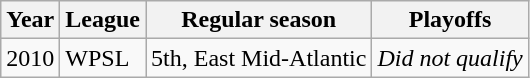<table class="wikitable">
<tr>
<th>Year</th>
<th>League</th>
<th>Regular season</th>
<th>Playoffs</th>
</tr>
<tr>
<td>2010</td>
<td>WPSL</td>
<td>5th, East Mid-Atlantic</td>
<td><em>Did not qualify</em></td>
</tr>
</table>
